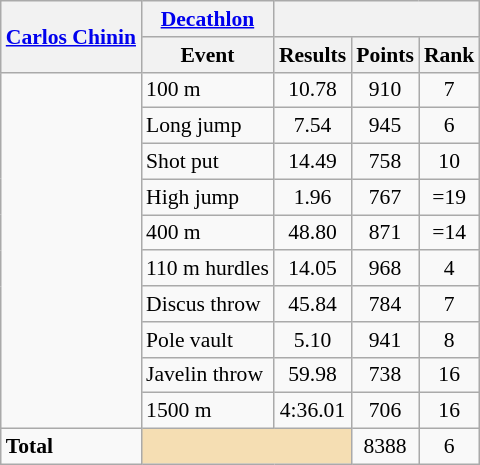<table class=wikitable style="font-size:90%;">
<tr>
<th rowspan="2"><strong><a href='#'>Carlos Chinin</a></strong></th>
<th><a href='#'>Decathlon</a></th>
<th colspan="3"></th>
</tr>
<tr>
<th>Event</th>
<th>Results</th>
<th>Points</th>
<th>Rank</th>
</tr>
<tr style="border-top: single;">
<td rowspan="10"></td>
<td>100 m</td>
<td align=center>10.78</td>
<td align=center>910</td>
<td align=center>7</td>
</tr>
<tr>
<td>Long jump</td>
<td align=center>7.54</td>
<td align=center>945</td>
<td align=center>6</td>
</tr>
<tr>
<td>Shot put</td>
<td align=center>14.49</td>
<td align=center>758</td>
<td align=center>10</td>
</tr>
<tr>
<td>High jump</td>
<td align=center>1.96</td>
<td align=center>767</td>
<td align=center>=19</td>
</tr>
<tr>
<td>400 m</td>
<td align=center>48.80</td>
<td align=center>871</td>
<td align=center>=14</td>
</tr>
<tr>
<td>110 m hurdles</td>
<td align=center>14.05</td>
<td align=center>968</td>
<td align=center>4</td>
</tr>
<tr>
<td>Discus throw</td>
<td align=center>45.84</td>
<td align=center>784</td>
<td align=center>7</td>
</tr>
<tr>
<td>Pole vault</td>
<td align=center>5.10</td>
<td align=center>941</td>
<td align=center>8</td>
</tr>
<tr>
<td>Javelin throw</td>
<td align=center>59.98</td>
<td align=center>738</td>
<td align=center>16</td>
</tr>
<tr>
<td>1500 m</td>
<td align=center>4:36.01</td>
<td align=center>706</td>
<td align=center>16</td>
</tr>
<tr style="border-top: single;">
<td><strong>Total</strong></td>
<td colspan="2" style="background:wheat;"></td>
<td align=center>8388</td>
<td align=center>6</td>
</tr>
</table>
